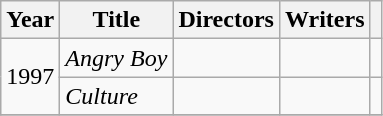<table class="wikitable">
<tr>
<th>Year</th>
<th>Title</th>
<th>Directors</th>
<th>Writers</th>
<th></th>
</tr>
<tr>
<td rowspan=2>1997</td>
<td><em>Angry Boy</em></td>
<td></td>
<td></td>
<td align="center"></td>
</tr>
<tr>
<td><em>Culture</em></td>
<td></td>
<td></td>
<td align="center"></td>
</tr>
<tr>
</tr>
</table>
